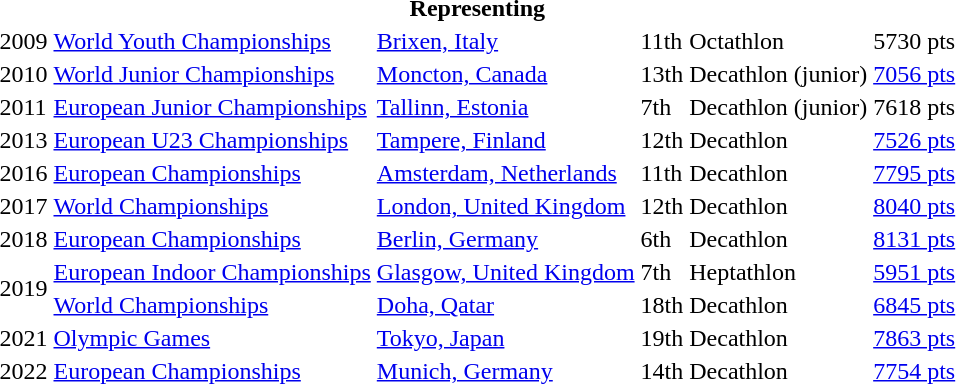<table>
<tr>
<th colspan="6">Representing </th>
</tr>
<tr>
<td>2009</td>
<td><a href='#'>World Youth Championships</a></td>
<td><a href='#'>Brixen, Italy</a></td>
<td>11th</td>
<td>Octathlon</td>
<td>5730 pts</td>
</tr>
<tr>
<td>2010</td>
<td><a href='#'>World Junior Championships</a></td>
<td><a href='#'>Moncton, Canada</a></td>
<td>13th</td>
<td>Decathlon (junior)</td>
<td><a href='#'>7056 pts</a></td>
</tr>
<tr>
<td>2011</td>
<td><a href='#'>European Junior Championships</a></td>
<td><a href='#'>Tallinn, Estonia</a></td>
<td>7th</td>
<td>Decathlon (junior)</td>
<td>7618 pts</td>
</tr>
<tr>
<td>2013</td>
<td><a href='#'>European U23 Championships</a></td>
<td><a href='#'>Tampere, Finland</a></td>
<td>12th</td>
<td>Decathlon</td>
<td><a href='#'>7526 pts</a></td>
</tr>
<tr>
<td>2016</td>
<td><a href='#'>European Championships</a></td>
<td><a href='#'>Amsterdam, Netherlands</a></td>
<td>11th</td>
<td>Decathlon</td>
<td><a href='#'>7795 pts</a></td>
</tr>
<tr>
<td>2017</td>
<td><a href='#'>World Championships</a></td>
<td><a href='#'>London, United Kingdom</a></td>
<td>12th</td>
<td>Decathlon</td>
<td><a href='#'>8040 pts</a></td>
</tr>
<tr>
<td>2018</td>
<td><a href='#'>European Championships</a></td>
<td><a href='#'>Berlin, Germany</a></td>
<td>6th</td>
<td>Decathlon</td>
<td><a href='#'>8131 pts</a></td>
</tr>
<tr>
<td rowspan=2>2019</td>
<td><a href='#'>European Indoor Championships</a></td>
<td><a href='#'>Glasgow, United Kingdom</a></td>
<td>7th</td>
<td>Heptathlon</td>
<td><a href='#'>5951 pts</a></td>
</tr>
<tr>
<td><a href='#'>World Championships</a></td>
<td><a href='#'>Doha, Qatar</a></td>
<td>18th</td>
<td>Decathlon</td>
<td><a href='#'>6845 pts</a></td>
</tr>
<tr>
<td>2021</td>
<td><a href='#'>Olympic Games</a></td>
<td><a href='#'>Tokyo, Japan</a></td>
<td>19th</td>
<td>Decathlon</td>
<td><a href='#'>7863 pts</a></td>
</tr>
<tr>
<td>2022</td>
<td><a href='#'>European Championships</a></td>
<td><a href='#'>Munich, Germany</a></td>
<td>14th</td>
<td>Decathlon</td>
<td><a href='#'>7754 pts</a></td>
</tr>
</table>
